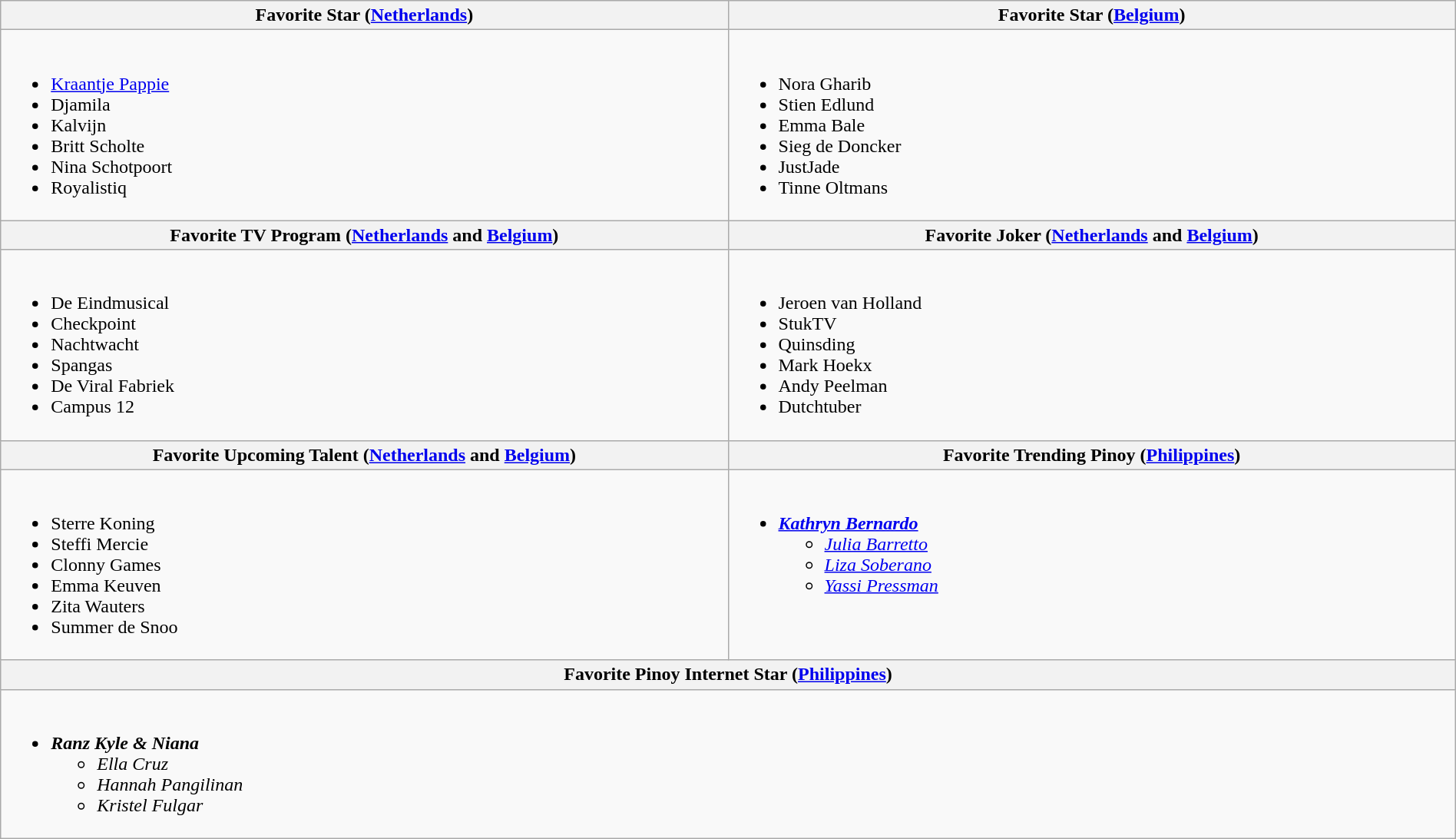<table class="wikitable" style="width:100%;">
<tr>
<th style="width:50%">Favorite Star (<a href='#'>Netherlands</a>)</th>
<th style="width:50%">Favorite Star (<a href='#'>Belgium</a>)</th>
</tr>
<tr>
<td valign="top"><br><ul><li><a href='#'>Kraantje Pappie</a></li><li>Djamila</li><li>Kalvijn</li><li>Britt Scholte</li><li>Nina Schotpoort</li><li>Royalistiq</li></ul></td>
<td valign="top"><br><ul><li>Nora Gharib</li><li>Stien Edlund</li><li>Emma Bale</li><li>Sieg de Doncker</li><li>JustJade</li><li>Tinne Oltmans</li></ul></td>
</tr>
<tr>
<th style="width:50%">Favorite TV Program (<a href='#'>Netherlands</a> and <a href='#'>Belgium</a>)</th>
<th style="width:50%">Favorite Joker (<a href='#'>Netherlands</a> and <a href='#'>Belgium</a>)</th>
</tr>
<tr>
<td valign="top"><br><ul><li>De Eindmusical</li><li>Checkpoint</li><li>Nachtwacht</li><li>Spangas</li><li>De Viral Fabriek</li><li>Campus 12</li></ul></td>
<td valign="top"><br><ul><li>Jeroen van Holland</li><li>StukTV</li><li>Quinsding</li><li>Mark Hoekx</li><li>Andy Peelman</li><li>Dutchtuber</li></ul></td>
</tr>
<tr>
<th style="width:50%">Favorite Upcoming Talent (<a href='#'>Netherlands</a> and <a href='#'>Belgium</a>)</th>
<th style="width:50%">Favorite Trending Pinoy (<a href='#'>Philippines</a>)</th>
</tr>
<tr>
<td valign="top"><br><ul><li>Sterre Koning</li><li>Steffi Mercie</li><li>Clonny Games</li><li>Emma Keuven</li><li>Zita Wauters</li><li>Summer de Snoo</li></ul></td>
<td valign="top"><br><ul><li><strong><em><a href='#'>Kathryn Bernardo</a></em></strong><ul><li><em><a href='#'>Julia Barretto</a></em></li><li><em><a href='#'>Liza Soberano</a></em></li><li><em><a href='#'>Yassi Pressman</a></em></li></ul></li></ul></td>
</tr>
<tr>
<th style="width:50%;" colspan="2">Favorite Pinoy Internet Star (<a href='#'>Philippines</a>)</th>
</tr>
<tr>
<td colspan="2" valign="top"><br><ul><li><strong><em>Ranz Kyle & Niana</em></strong><ul><li><em>Ella Cruz</em></li><li><em>Hannah Pangilinan</em></li><li><em>Kristel Fulgar</em></li></ul></li></ul></td>
</tr>
</table>
